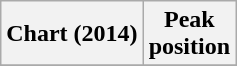<table class="wikitable plainrowheaders" style="text-align:center">
<tr>
<th scope="col">Chart (2014)</th>
<th scope="col">Peak<br>position</th>
</tr>
<tr>
</tr>
</table>
